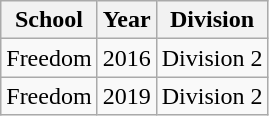<table class="wikitable">
<tr>
<th>School</th>
<th>Year</th>
<th>Division</th>
</tr>
<tr>
<td>Freedom</td>
<td>2016</td>
<td>Division 2</td>
</tr>
<tr>
<td>Freedom</td>
<td>2019</td>
<td>Division 2</td>
</tr>
</table>
